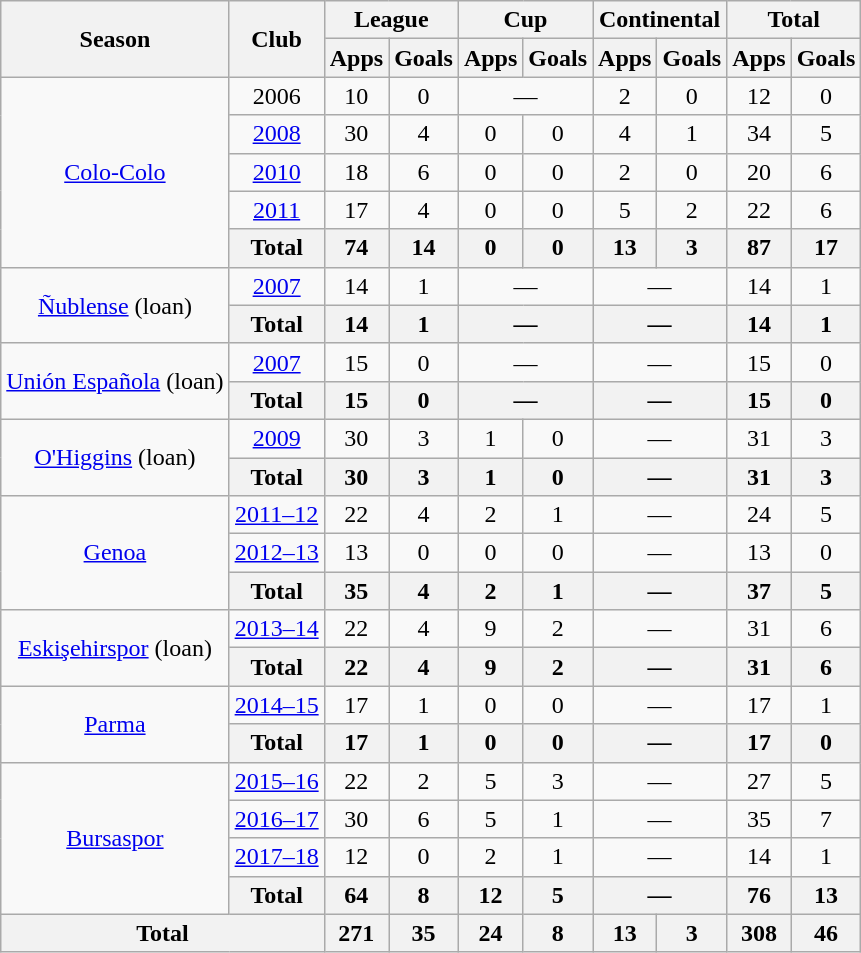<table class="wikitable" style="text-align: center;">
<tr>
<th rowspan="2">Season</th>
<th rowspan="2">Club</th>
<th colspan="2">League</th>
<th colspan="2">Cup</th>
<th colspan="2">Continental</th>
<th colspan="2">Total</th>
</tr>
<tr>
<th>Apps</th>
<th>Goals</th>
<th>Apps</th>
<th>Goals</th>
<th>Apps</th>
<th>Goals</th>
<th>Apps</th>
<th>Goals</th>
</tr>
<tr>
<td rowspan="5"><a href='#'>Colo-Colo</a></td>
<td>2006</td>
<td>10</td>
<td>0</td>
<td colspan="2">—</td>
<td>2</td>
<td>0</td>
<td>12</td>
<td>0</td>
</tr>
<tr>
<td><a href='#'>2008</a></td>
<td>30</td>
<td>4</td>
<td>0</td>
<td>0</td>
<td>4</td>
<td>1</td>
<td>34</td>
<td>5</td>
</tr>
<tr>
<td><a href='#'>2010</a></td>
<td>18</td>
<td>6</td>
<td>0</td>
<td>0</td>
<td>2</td>
<td>0</td>
<td>20</td>
<td>6</td>
</tr>
<tr>
<td><a href='#'>2011</a></td>
<td>17</td>
<td>4</td>
<td>0</td>
<td>0</td>
<td>5</td>
<td>2</td>
<td>22</td>
<td>6</td>
</tr>
<tr>
<th>Total</th>
<th>74</th>
<th>14</th>
<th>0</th>
<th>0</th>
<th>13</th>
<th>3</th>
<th>87</th>
<th>17</th>
</tr>
<tr>
<td rowspan="2"><a href='#'>Ñublense</a> (loan)</td>
<td><a href='#'>2007</a></td>
<td>14</td>
<td>1</td>
<td colspan="2">—</td>
<td colspan="2">—</td>
<td>14</td>
<td>1</td>
</tr>
<tr>
<th>Total</th>
<th>14</th>
<th>1</th>
<th colspan="2">—</th>
<th colspan="2">—</th>
<th>14</th>
<th>1</th>
</tr>
<tr>
<td rowspan="2"><a href='#'>Unión Española</a> (loan)</td>
<td><a href='#'>2007</a></td>
<td>15</td>
<td>0</td>
<td colspan="2">—</td>
<td colspan="2">—</td>
<td>15</td>
<td>0</td>
</tr>
<tr>
<th>Total</th>
<th>15</th>
<th>0</th>
<th colspan="2">—</th>
<th colspan="2">—</th>
<th>15</th>
<th>0</th>
</tr>
<tr>
<td rowspan="2"><a href='#'>O'Higgins</a> (loan)</td>
<td><a href='#'>2009</a></td>
<td>30</td>
<td>3</td>
<td>1</td>
<td>0</td>
<td colspan="2">—</td>
<td>31</td>
<td>3</td>
</tr>
<tr>
<th>Total</th>
<th>30</th>
<th>3</th>
<th>1</th>
<th>0</th>
<th colspan="2">—</th>
<th>31</th>
<th>3</th>
</tr>
<tr>
<td rowspan="3"><a href='#'>Genoa</a></td>
<td><a href='#'>2011–12</a></td>
<td>22</td>
<td>4</td>
<td>2</td>
<td>1</td>
<td colspan="2">—</td>
<td>24</td>
<td>5</td>
</tr>
<tr>
<td><a href='#'>2012–13</a></td>
<td>13</td>
<td>0</td>
<td>0</td>
<td>0</td>
<td colspan="2">—</td>
<td>13</td>
<td>0</td>
</tr>
<tr>
<th>Total</th>
<th>35</th>
<th>4</th>
<th>2</th>
<th>1</th>
<th colspan="2">—</th>
<th>37</th>
<th>5</th>
</tr>
<tr>
<td rowspan="2"><a href='#'>Eskişehirspor</a> (loan)</td>
<td><a href='#'>2013–14</a></td>
<td>22</td>
<td>4</td>
<td>9</td>
<td>2</td>
<td colspan="2">—</td>
<td>31</td>
<td>6</td>
</tr>
<tr>
<th>Total</th>
<th>22</th>
<th>4</th>
<th>9</th>
<th>2</th>
<th colspan="2">—</th>
<th>31</th>
<th>6</th>
</tr>
<tr>
<td rowspan="2"><a href='#'>Parma</a></td>
<td><a href='#'>2014–15</a></td>
<td>17</td>
<td>1</td>
<td>0</td>
<td>0</td>
<td colspan="2">—</td>
<td>17</td>
<td>1</td>
</tr>
<tr>
<th>Total</th>
<th>17</th>
<th>1</th>
<th>0</th>
<th>0</th>
<th colspan="2">—</th>
<th>17</th>
<th>0</th>
</tr>
<tr>
<td rowspan="4"><a href='#'>Bursaspor</a></td>
<td><a href='#'>2015–16</a></td>
<td>22</td>
<td>2</td>
<td>5</td>
<td>3</td>
<td colspan="2">—</td>
<td>27</td>
<td>5</td>
</tr>
<tr>
<td><a href='#'>2016–17</a></td>
<td>30</td>
<td>6</td>
<td>5</td>
<td>1</td>
<td colspan="2">—</td>
<td>35</td>
<td>7</td>
</tr>
<tr>
<td><a href='#'>2017–18</a></td>
<td>12</td>
<td>0</td>
<td>2</td>
<td>1</td>
<td colspan="2">—</td>
<td>14</td>
<td>1</td>
</tr>
<tr>
<th>Total</th>
<th>64</th>
<th>8</th>
<th>12</th>
<th>5</th>
<th colspan="2">—</th>
<th>76</th>
<th>13</th>
</tr>
<tr>
<th colspan="2">Total</th>
<th>271</th>
<th>35</th>
<th>24</th>
<th>8</th>
<th>13</th>
<th>3</th>
<th>308</th>
<th>46</th>
</tr>
</table>
